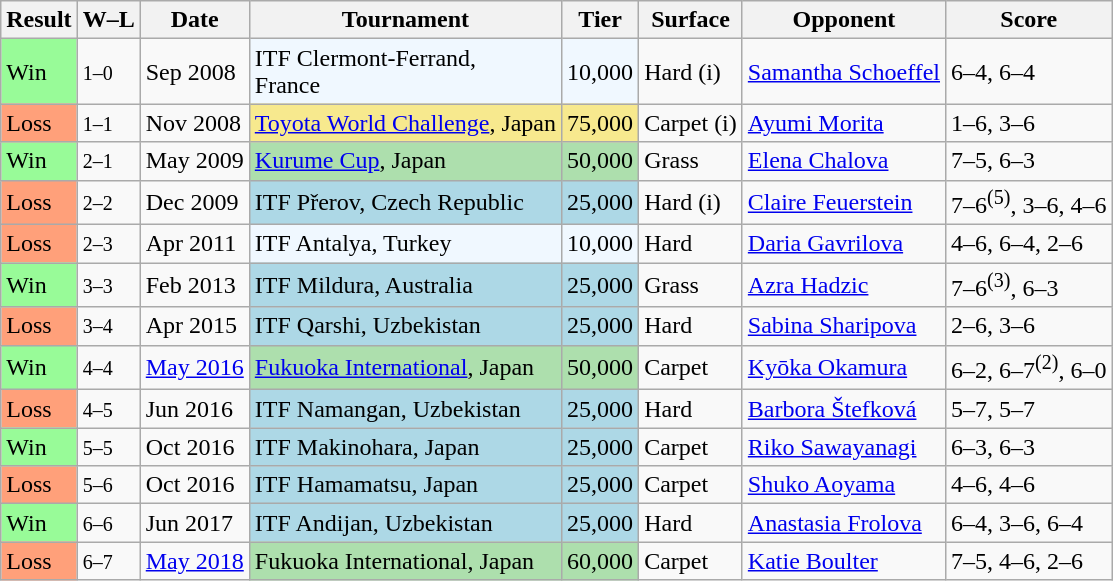<table class="sortable wikitable">
<tr>
<th>Result</th>
<th class="unsortable">W–L</th>
<th>Date</th>
<th>Tournament</th>
<th>Tier</th>
<th>Surface</th>
<th>Opponent</th>
<th class="unsortable">Score</th>
</tr>
<tr>
<td style="background:#98fb98;">Win</td>
<td><small>1–0</small></td>
<td>Sep 2008</td>
<td style="background:#f0f8ff;">ITF Clermont-Ferrand, <br>France</td>
<td style="background:#f0f8ff;">10,000</td>
<td>Hard (i)</td>
<td> <a href='#'>Samantha Schoeffel</a></td>
<td>6–4, 6–4</td>
</tr>
<tr>
<td style="background:#ffa07a;">Loss</td>
<td><small>1–1</small></td>
<td>Nov 2008</td>
<td style="background:#f7e98e;"><a href='#'>Toyota World Challenge</a>, Japan</td>
<td style="background:#f7e98e;">75,000</td>
<td>Carpet (i)</td>
<td> <a href='#'>Ayumi Morita</a></td>
<td>1–6, 3–6</td>
</tr>
<tr>
<td style="background:#98fb98;">Win</td>
<td><small>2–1</small></td>
<td>May 2009</td>
<td style="background:#addfad;"><a href='#'>Kurume Cup</a>, Japan</td>
<td style="background:#addfad;">50,000</td>
<td>Grass</td>
<td> <a href='#'>Elena Chalova</a></td>
<td>7–5, 6–3</td>
</tr>
<tr>
<td style="background:#ffa07a;">Loss</td>
<td><small>2–2</small></td>
<td>Dec 2009</td>
<td style="background:lightblue;">ITF Přerov, Czech Republic</td>
<td style="background:lightblue;">25,000</td>
<td>Hard (i)</td>
<td> <a href='#'>Claire Feuerstein</a></td>
<td>7–6<sup>(5)</sup>, 3–6, 4–6</td>
</tr>
<tr>
<td style="background:#ffa07a;">Loss</td>
<td><small>2–3</small></td>
<td>Apr 2011</td>
<td style="background:#f0f8ff;">ITF Antalya, Turkey</td>
<td style="background:#f0f8ff;">10,000</td>
<td>Hard</td>
<td> <a href='#'>Daria Gavrilova</a></td>
<td>4–6, 6–4, 2–6</td>
</tr>
<tr>
<td style="background:#98fb98;">Win</td>
<td><small>3–3</small></td>
<td>Feb 2013</td>
<td style="background:lightblue;">ITF Mildura, Australia</td>
<td style="background:lightblue;">25,000</td>
<td>Grass</td>
<td> <a href='#'>Azra Hadzic</a></td>
<td>7–6<sup>(3)</sup>, 6–3</td>
</tr>
<tr>
<td style="background:#ffa07a;">Loss</td>
<td><small>3–4</small></td>
<td>Apr 2015</td>
<td style="background:lightblue;">ITF Qarshi, Uzbekistan</td>
<td style="background:lightblue;">25,000</td>
<td>Hard</td>
<td> <a href='#'>Sabina Sharipova</a></td>
<td>2–6, 3–6</td>
</tr>
<tr>
<td style="background:#98fb98;">Win</td>
<td><small>4–4</small></td>
<td><a href='#'>May 2016</a></td>
<td style="background:#addfad;"><a href='#'>Fukuoka International</a>, Japan</td>
<td style="background:#addfad;">50,000</td>
<td>Carpet</td>
<td> <a href='#'>Kyōka Okamura</a></td>
<td>6–2, 6–7<sup>(2)</sup>, 6–0</td>
</tr>
<tr>
<td style="background:#ffa07a;">Loss</td>
<td><small>4–5</small></td>
<td>Jun 2016</td>
<td style="background:lightblue;">ITF Namangan, Uzbekistan</td>
<td style="background:lightblue;">25,000</td>
<td>Hard</td>
<td> <a href='#'>Barbora Štefková</a></td>
<td>5–7, 5–7</td>
</tr>
<tr>
<td style="background:#98fb98;">Win</td>
<td><small>5–5</small></td>
<td>Oct 2016</td>
<td style="background:lightblue;">ITF Makinohara, Japan</td>
<td style="background:lightblue;">25,000</td>
<td>Carpet</td>
<td> <a href='#'>Riko Sawayanagi</a></td>
<td>6–3, 6–3</td>
</tr>
<tr>
<td style="background:#ffa07a;">Loss</td>
<td><small>5–6</small></td>
<td>Oct 2016</td>
<td style="background:lightblue;">ITF Hamamatsu, Japan</td>
<td style="background:lightblue;">25,000</td>
<td>Carpet</td>
<td> <a href='#'>Shuko Aoyama</a></td>
<td>4–6, 4–6</td>
</tr>
<tr>
<td style="background:#98fb98;">Win</td>
<td><small>6–6</small></td>
<td>Jun 2017</td>
<td style="background:lightblue;">ITF Andijan, Uzbekistan</td>
<td style="background:lightblue;">25,000</td>
<td>Hard</td>
<td> <a href='#'>Anastasia Frolova</a></td>
<td>6–4, 3–6, 6–4</td>
</tr>
<tr>
<td style="background:#ffa07a;">Loss</td>
<td><small>6–7</small></td>
<td><a href='#'>May 2018</a></td>
<td style="background:#addfad;">Fukuoka International, Japan</td>
<td style="background:#addfad;">60,000</td>
<td>Carpet</td>
<td> <a href='#'>Katie Boulter</a></td>
<td>7–5, 4–6, 2–6</td>
</tr>
</table>
